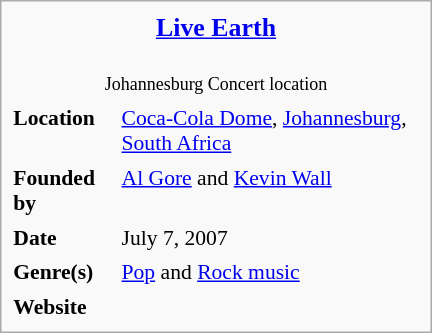<table class="infobox" style="width: 20em; float:right; clear:right; font-size:90%" cellspacing="4">
<tr style="vertical-align: top;">
<th colspan="2" style="text-align: center;"><big><strong><a href='#'>Live Earth</a></strong></big></th>
</tr>
<tr style="vertical-align: top;">
<td colspan="2" style="text-align: center;"></td>
</tr>
<tr style="vertical-align: top;">
<td colspan="2" style="text-align: center;"></td>
</tr>
<tr style="vertical-align: top;">
<td colspan="2" style="text-align: center;"><small>Johannesburg Concert location</small></td>
</tr>
<tr style="vertical-align: top;">
<td><strong>Location</strong></td>
<td><a href='#'>Coca-Cola Dome</a>, <a href='#'>Johannesburg</a>, <a href='#'>South Africa</a></td>
</tr>
<tr style="vertical-align: top;">
<td><strong>Founded by</strong></td>
<td><a href='#'>Al Gore</a> and <a href='#'>Kevin Wall</a></td>
</tr>
<tr style="vertical-align: top;">
<td><strong>Date</strong></td>
<td>July 7, 2007</td>
</tr>
<tr style="vertical-align: top;">
<td><strong>Genre(s)</strong></td>
<td><a href='#'>Pop</a> and <a href='#'>Rock music</a></td>
</tr>
<tr style="vertical-align: top;">
<td><strong>Website</strong></td>
<td></td>
</tr>
</table>
